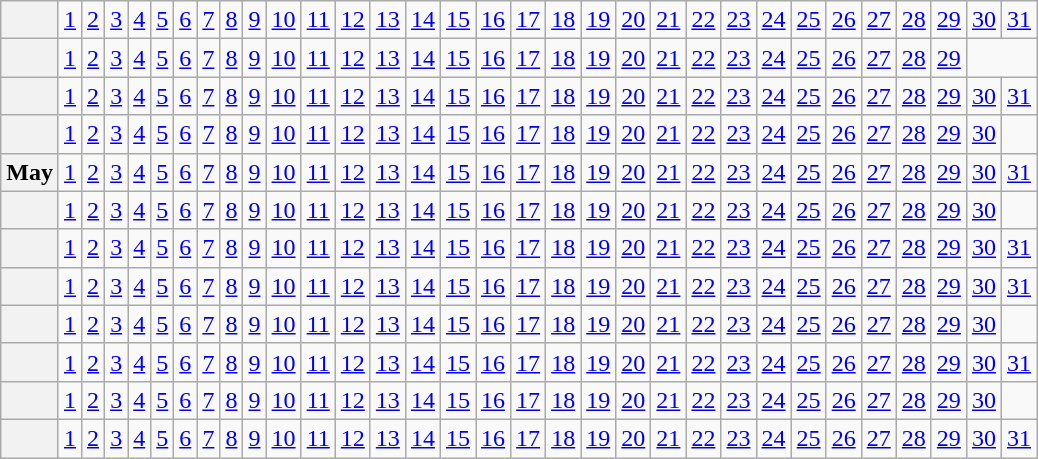<table class="wikitable">
<tr>
<th></th>
<td><a href='#'>1</a></td>
<td><a href='#'>2</a></td>
<td><a href='#'>3</a></td>
<td><a href='#'>4</a></td>
<td><a href='#'>5</a></td>
<td><a href='#'>6</a></td>
<td><a href='#'>7</a></td>
<td><a href='#'>8</a></td>
<td><a href='#'>9</a></td>
<td><a href='#'>10</a></td>
<td><a href='#'>11</a></td>
<td><a href='#'>12</a></td>
<td><a href='#'>13</a></td>
<td><a href='#'>14</a></td>
<td><a href='#'>15</a></td>
<td><a href='#'>16</a></td>
<td><a href='#'>17</a></td>
<td><a href='#'>18</a></td>
<td><a href='#'>19</a></td>
<td><a href='#'>20</a></td>
<td><a href='#'>21</a></td>
<td><a href='#'>22</a></td>
<td><a href='#'>23</a></td>
<td><a href='#'>24</a></td>
<td><a href='#'>25</a></td>
<td><a href='#'>26</a></td>
<td><a href='#'>27</a></td>
<td><a href='#'>28</a></td>
<td><a href='#'>29</a></td>
<td><a href='#'>30</a></td>
<td><a href='#'>31</a></td>
</tr>
<tr>
<th></th>
<td><a href='#'>1</a></td>
<td><a href='#'>2</a></td>
<td><a href='#'>3</a></td>
<td><a href='#'>4</a></td>
<td><a href='#'>5</a></td>
<td><a href='#'>6</a></td>
<td><a href='#'>7</a></td>
<td><a href='#'>8</a></td>
<td><a href='#'>9</a></td>
<td><a href='#'>10</a></td>
<td><a href='#'>11</a></td>
<td><a href='#'>12</a></td>
<td><a href='#'>13</a></td>
<td><a href='#'>14</a></td>
<td><a href='#'>15</a></td>
<td><a href='#'>16</a></td>
<td><a href='#'>17</a></td>
<td><a href='#'>18</a></td>
<td><a href='#'>19</a></td>
<td><a href='#'>20</a></td>
<td><a href='#'>21</a></td>
<td><a href='#'>22</a></td>
<td><a href='#'>23</a></td>
<td><a href='#'>24</a></td>
<td><a href='#'>25</a></td>
<td><a href='#'>26</a></td>
<td><a href='#'>27</a></td>
<td><a href='#'>28</a></td>
<td><a href='#'>29</a></td>
</tr>
<tr>
<th></th>
<td><a href='#'>1</a></td>
<td><a href='#'>2</a></td>
<td><a href='#'>3</a></td>
<td><a href='#'>4</a></td>
<td><a href='#'>5</a></td>
<td><a href='#'>6</a></td>
<td><a href='#'>7</a></td>
<td><a href='#'>8</a></td>
<td><a href='#'>9</a></td>
<td><a href='#'>10</a></td>
<td><a href='#'>11</a></td>
<td><a href='#'>12</a></td>
<td><a href='#'>13</a></td>
<td><a href='#'>14</a></td>
<td><a href='#'>15</a></td>
<td><a href='#'>16</a></td>
<td><a href='#'>17</a></td>
<td><a href='#'>18</a></td>
<td><a href='#'>19</a></td>
<td><a href='#'>20</a></td>
<td><a href='#'>21</a></td>
<td><a href='#'>22</a></td>
<td><a href='#'>23</a></td>
<td><a href='#'>24</a></td>
<td><a href='#'>25</a></td>
<td><a href='#'>26</a></td>
<td><a href='#'>27</a></td>
<td><a href='#'>28</a></td>
<td><a href='#'>29</a></td>
<td><a href='#'>30</a></td>
<td><a href='#'>31</a></td>
</tr>
<tr>
<th></th>
<td><a href='#'>1</a></td>
<td><a href='#'>2</a></td>
<td><a href='#'>3</a></td>
<td><a href='#'>4</a></td>
<td><a href='#'>5</a></td>
<td><a href='#'>6</a></td>
<td><a href='#'>7</a></td>
<td><a href='#'>8</a></td>
<td><a href='#'>9</a></td>
<td><a href='#'>10</a></td>
<td><a href='#'>11</a></td>
<td><a href='#'>12</a></td>
<td><a href='#'>13</a></td>
<td><a href='#'>14</a></td>
<td><a href='#'>15</a></td>
<td><a href='#'>16</a></td>
<td><a href='#'>17</a></td>
<td><a href='#'>18</a></td>
<td><a href='#'>19</a></td>
<td><a href='#'>20</a></td>
<td><a href='#'>21</a></td>
<td><a href='#'>22</a></td>
<td><a href='#'>23</a></td>
<td><a href='#'>24</a></td>
<td><a href='#'>25</a></td>
<td><a href='#'>26</a></td>
<td><a href='#'>27</a></td>
<td><a href='#'>28</a></td>
<td><a href='#'>29</a></td>
<td><a href='#'>30</a></td>
</tr>
<tr>
<th>May</th>
<td><a href='#'>1</a></td>
<td><a href='#'>2</a></td>
<td><a href='#'>3</a></td>
<td><a href='#'>4</a></td>
<td><a href='#'>5</a></td>
<td><a href='#'>6</a></td>
<td><a href='#'>7</a></td>
<td><a href='#'>8</a></td>
<td><a href='#'>9</a></td>
<td><a href='#'>10</a></td>
<td><a href='#'>11</a></td>
<td><a href='#'>12</a></td>
<td><a href='#'>13</a></td>
<td><a href='#'>14</a></td>
<td><a href='#'>15</a></td>
<td><a href='#'>16</a></td>
<td><a href='#'>17</a></td>
<td><a href='#'>18</a></td>
<td><a href='#'>19</a></td>
<td><a href='#'>20</a></td>
<td><a href='#'>21</a></td>
<td><a href='#'>22</a></td>
<td><a href='#'>23</a></td>
<td><a href='#'>24</a></td>
<td><a href='#'>25</a></td>
<td><a href='#'>26</a></td>
<td><a href='#'>27</a></td>
<td><a href='#'>28</a></td>
<td><a href='#'>29</a></td>
<td><a href='#'>30</a></td>
<td><a href='#'>31</a></td>
</tr>
<tr>
<th></th>
<td><a href='#'>1</a></td>
<td><a href='#'>2</a></td>
<td><a href='#'>3</a></td>
<td><a href='#'>4</a></td>
<td><a href='#'>5</a></td>
<td><a href='#'>6</a></td>
<td><a href='#'>7</a></td>
<td><a href='#'>8</a></td>
<td><a href='#'>9</a></td>
<td><a href='#'>10</a></td>
<td><a href='#'>11</a></td>
<td><a href='#'>12</a></td>
<td><a href='#'>13</a></td>
<td><a href='#'>14</a></td>
<td><a href='#'>15</a></td>
<td><a href='#'>16</a></td>
<td><a href='#'>17</a></td>
<td><a href='#'>18</a></td>
<td><a href='#'>19</a></td>
<td><a href='#'>20</a></td>
<td><a href='#'>21</a></td>
<td><a href='#'>22</a></td>
<td><a href='#'>23</a></td>
<td><a href='#'>24</a></td>
<td><a href='#'>25</a></td>
<td><a href='#'>26</a></td>
<td><a href='#'>27</a></td>
<td><a href='#'>28</a></td>
<td><a href='#'>29</a></td>
<td><a href='#'>30</a></td>
</tr>
<tr>
<th></th>
<td><a href='#'>1</a></td>
<td><a href='#'>2</a></td>
<td><a href='#'>3</a></td>
<td><a href='#'>4</a></td>
<td><a href='#'>5</a></td>
<td><a href='#'>6</a></td>
<td><a href='#'>7</a></td>
<td><a href='#'>8</a></td>
<td><a href='#'>9</a></td>
<td><a href='#'>10</a></td>
<td><a href='#'>11</a></td>
<td><a href='#'>12</a></td>
<td><a href='#'>13</a></td>
<td><a href='#'>14</a></td>
<td><a href='#'>15</a></td>
<td><a href='#'>16</a></td>
<td><a href='#'>17</a></td>
<td><a href='#'>18</a></td>
<td><a href='#'>19</a></td>
<td><a href='#'>20</a></td>
<td><a href='#'>21</a></td>
<td><a href='#'>22</a></td>
<td><a href='#'>23</a></td>
<td><a href='#'>24</a></td>
<td><a href='#'>25</a></td>
<td><a href='#'>26</a></td>
<td><a href='#'>27</a></td>
<td><a href='#'>28</a></td>
<td><a href='#'>29</a></td>
<td><a href='#'>30</a></td>
<td><a href='#'>31</a></td>
</tr>
<tr>
<th></th>
<td><a href='#'>1</a></td>
<td><a href='#'>2</a></td>
<td><a href='#'>3</a></td>
<td><a href='#'>4</a></td>
<td><a href='#'>5</a></td>
<td><a href='#'>6</a></td>
<td><a href='#'>7</a></td>
<td><a href='#'>8</a></td>
<td><a href='#'>9</a></td>
<td><a href='#'>10</a></td>
<td><a href='#'>11</a></td>
<td><a href='#'>12</a></td>
<td><a href='#'>13</a></td>
<td><a href='#'>14</a></td>
<td><a href='#'>15</a></td>
<td><a href='#'>16</a></td>
<td><a href='#'>17</a></td>
<td><a href='#'>18</a></td>
<td><a href='#'>19</a></td>
<td><a href='#'>20</a></td>
<td><a href='#'>21</a></td>
<td><a href='#'>22</a></td>
<td><a href='#'>23</a></td>
<td><a href='#'>24</a></td>
<td><a href='#'>25</a></td>
<td><a href='#'>26</a></td>
<td><a href='#'>27</a></td>
<td><a href='#'>28</a></td>
<td><a href='#'>29</a></td>
<td><a href='#'>30</a></td>
<td><a href='#'>31</a></td>
</tr>
<tr>
<th></th>
<td><a href='#'>1</a></td>
<td><a href='#'>2</a></td>
<td><a href='#'>3</a></td>
<td><a href='#'>4</a></td>
<td><a href='#'>5</a></td>
<td><a href='#'>6</a></td>
<td><a href='#'>7</a></td>
<td><a href='#'>8</a></td>
<td><a href='#'>9</a></td>
<td><a href='#'>10</a></td>
<td><a href='#'>11</a></td>
<td><a href='#'>12</a></td>
<td><a href='#'>13</a></td>
<td><a href='#'>14</a></td>
<td><a href='#'>15</a></td>
<td><a href='#'>16</a></td>
<td><a href='#'>17</a></td>
<td><a href='#'>18</a></td>
<td><a href='#'>19</a></td>
<td><a href='#'>20</a></td>
<td><a href='#'>21</a></td>
<td><a href='#'>22</a></td>
<td><a href='#'>23</a></td>
<td><a href='#'>24</a></td>
<td><a href='#'>25</a></td>
<td><a href='#'>26</a></td>
<td><a href='#'>27</a></td>
<td><a href='#'>28</a></td>
<td><a href='#'>29</a></td>
<td><a href='#'>30</a></td>
</tr>
<tr>
<th></th>
<td><a href='#'>1</a></td>
<td><a href='#'>2</a></td>
<td><a href='#'>3</a></td>
<td><a href='#'>4</a></td>
<td><a href='#'>5</a></td>
<td><a href='#'>6</a></td>
<td><a href='#'>7</a></td>
<td><a href='#'>8</a></td>
<td><a href='#'>9</a></td>
<td><a href='#'>10</a></td>
<td><a href='#'>11</a></td>
<td><a href='#'>12</a></td>
<td><a href='#'>13</a></td>
<td><a href='#'>14</a></td>
<td><a href='#'>15</a></td>
<td><a href='#'>16</a></td>
<td><a href='#'>17</a></td>
<td><a href='#'>18</a></td>
<td><a href='#'>19</a></td>
<td><a href='#'>20</a></td>
<td><a href='#'>21</a></td>
<td><a href='#'>22</a></td>
<td><a href='#'>23</a></td>
<td><a href='#'>24</a></td>
<td><a href='#'>25</a></td>
<td><a href='#'>26</a></td>
<td><a href='#'>27</a></td>
<td><a href='#'>28</a></td>
<td><a href='#'>29</a></td>
<td><a href='#'>30</a></td>
<td><a href='#'>31</a></td>
</tr>
<tr>
<th></th>
<td><a href='#'>1</a></td>
<td><a href='#'>2</a></td>
<td><a href='#'>3</a></td>
<td><a href='#'>4</a></td>
<td><a href='#'>5</a></td>
<td><a href='#'>6</a></td>
<td><a href='#'>7</a></td>
<td><a href='#'>8</a></td>
<td><a href='#'>9</a></td>
<td><a href='#'>10</a></td>
<td><a href='#'>11</a></td>
<td><a href='#'>12</a></td>
<td><a href='#'>13</a></td>
<td><a href='#'>14</a></td>
<td><a href='#'>15</a></td>
<td><a href='#'>16</a></td>
<td><a href='#'>17</a></td>
<td><a href='#'>18</a></td>
<td><a href='#'>19</a></td>
<td><a href='#'>20</a></td>
<td><a href='#'>21</a></td>
<td><a href='#'>22</a></td>
<td><a href='#'>23</a></td>
<td><a href='#'>24</a></td>
<td><a href='#'>25</a></td>
<td><a href='#'>26</a></td>
<td><a href='#'>27</a></td>
<td><a href='#'>28</a></td>
<td><a href='#'>29</a></td>
<td><a href='#'>30</a></td>
</tr>
<tr>
<th></th>
<td><a href='#'>1</a></td>
<td><a href='#'>2</a></td>
<td><a href='#'>3</a></td>
<td><a href='#'>4</a></td>
<td><a href='#'>5</a></td>
<td><a href='#'>6</a></td>
<td><a href='#'>7</a></td>
<td><a href='#'>8</a></td>
<td><a href='#'>9</a></td>
<td><a href='#'>10</a></td>
<td><a href='#'>11</a></td>
<td><a href='#'>12</a></td>
<td><a href='#'>13</a></td>
<td><a href='#'>14</a></td>
<td><a href='#'>15</a></td>
<td><a href='#'>16</a></td>
<td><a href='#'>17</a></td>
<td><a href='#'>18</a></td>
<td><a href='#'>19</a></td>
<td><a href='#'>20</a></td>
<td><a href='#'>21</a></td>
<td><a href='#'>22</a></td>
<td><a href='#'>23</a></td>
<td><a href='#'>24</a></td>
<td><a href='#'>25</a></td>
<td><a href='#'>26</a></td>
<td><a href='#'>27</a></td>
<td><a href='#'>28</a></td>
<td><a href='#'>29</a></td>
<td><a href='#'>30</a></td>
<td><a href='#'>31</a></td>
</tr>
</table>
